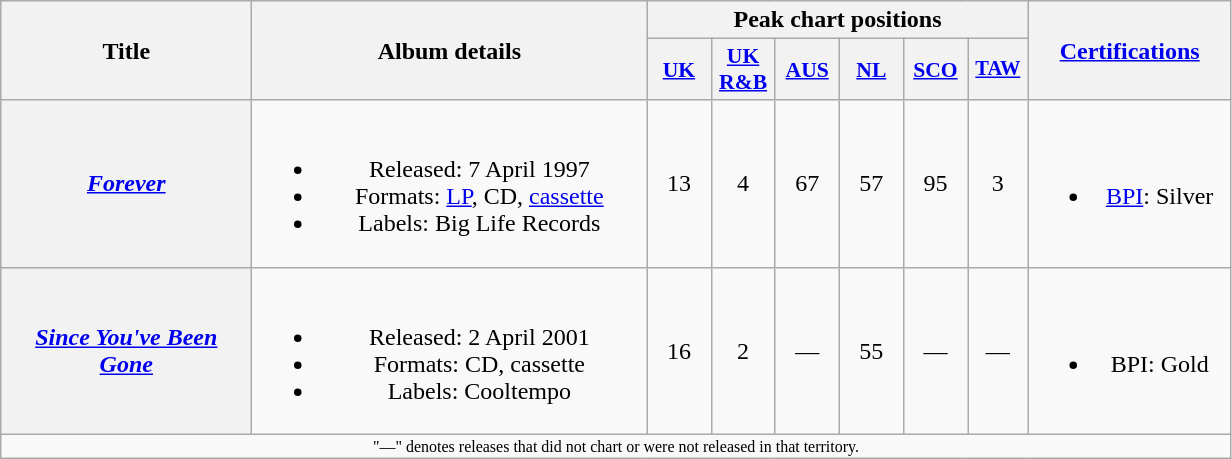<table class="wikitable plainrowheaders" style="text-align:center;" border="1">
<tr>
<th scope="col" rowspan="2" style="width:10em;">Title</th>
<th scope="col" rowspan="2" style="width:16em;">Album details</th>
<th scope="col" colspan="6">Peak chart positions</th>
<th scope="col" rowspan="2" style="width:8em;"><a href='#'>Certifications</a></th>
</tr>
<tr>
<th scope="col" style="width:2.5em;font-size:90%;"><a href='#'>UK</a><br></th>
<th scope="col" style="width:2.5em;font-size:90%;"><a href='#'>UK R&B</a><br></th>
<th scope="col" style="width:2.5em;font-size:90%;"><a href='#'>AUS</a><br></th>
<th scope="col" style="width:2.5em;font-size:90%;"><a href='#'>NL</a><br></th>
<th scope="col" style="width:2.5em;font-size:90%;"><a href='#'>SCO</a><br></th>
<th scope="col" style="width:2.5em;font-size:85%;"><a href='#'>TAW</a><br></th>
</tr>
<tr>
<th scope="row"><em><a href='#'>Forever</a></em></th>
<td><br><ul><li>Released: 7 April 1997</li><li>Formats: <a href='#'>LP</a>, CD, <a href='#'>cassette</a></li><li>Labels: Big Life Records</li></ul></td>
<td>13</td>
<td>4</td>
<td>67</td>
<td>57</td>
<td>95</td>
<td>3</td>
<td><br><ul><li><a href='#'>BPI</a>: Silver</li></ul></td>
</tr>
<tr>
<th scope="row"><em><a href='#'>Since You've Been Gone</a></em></th>
<td><br><ul><li>Released: 2 April 2001</li><li>Formats: CD, cassette</li><li>Labels: Cooltempo</li></ul></td>
<td>16</td>
<td>2</td>
<td>—</td>
<td>55</td>
<td>—</td>
<td>—</td>
<td><br><ul><li>BPI: Gold</li></ul></td>
</tr>
<tr>
<td align="center" colspan="15" style="font-size:8pt">"—" denotes releases that did not chart or were not released in that territory.</td>
</tr>
</table>
